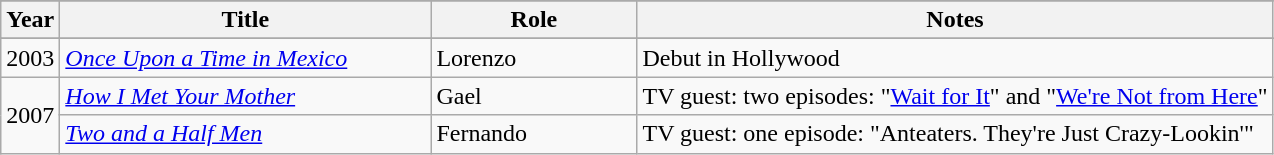<table class="wikitable">
<tr style="background:#b0c4de; text-align:center;">
</tr>
<tr>
</tr>
<tr>
<th>Year</th>
<th style="width:240px;">Title</th>
<th style="width:130px;">Role</th>
<th>Notes</th>
</tr>
<tr>
</tr>
<tr>
<td>2003</td>
<td><em><a href='#'>Once Upon a Time in Mexico</a></em></td>
<td>Lorenzo</td>
<td>Debut in Hollywood</td>
</tr>
<tr>
<td rowspan=2>2007</td>
<td><em><a href='#'>How I Met Your Mother</a></em></td>
<td>Gael</td>
<td>TV guest: two episodes: "<a href='#'>Wait for It</a>" and "<a href='#'>We're Not from Here</a>"</td>
</tr>
<tr>
<td><em><a href='#'>Two and a Half Men</a></em></td>
<td>Fernando</td>
<td>TV guest: one episode: "Anteaters. They're Just Crazy-Lookin'"</td>
</tr>
</table>
